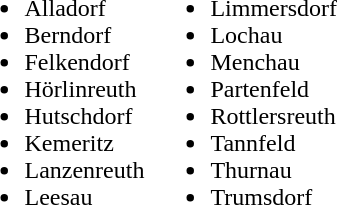<table>
<tr>
<td valign="top"><br><ul><li>Alladorf</li><li>Berndorf</li><li>Felkendorf</li><li>Hörlinreuth</li><li>Hutschdorf</li><li>Kemeritz</li><li>Lanzenreuth</li><li>Leesau</li></ul></td>
<td valign="top"><br><ul><li>Limmersdorf</li><li>Lochau</li><li>Menchau</li><li>Partenfeld</li><li>Rottlersreuth</li><li>Tannfeld</li><li>Thurnau</li><li>Trumsdorf</li></ul></td>
</tr>
</table>
